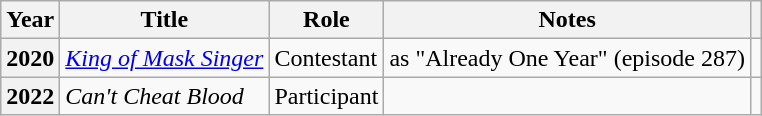<table class="wikitable sortable plainrowheaders">
<tr>
<th scope="col">Year</th>
<th scope="col">Title</th>
<th scope="col">Role</th>
<th scope="col">Notes</th>
<th scope="col" class="unsortable"></th>
</tr>
<tr>
<th scope="row">2020</th>
<td><em><a href='#'>King of Mask Singer</a></em></td>
<td>Contestant</td>
<td>as "Already One Year" (episode 287)</td>
<td></td>
</tr>
<tr>
<th scope="row">2022</th>
<td><em>Can't Cheat Blood</em></td>
<td>Participant</td>
<td></td>
<td></td>
</tr>
</table>
